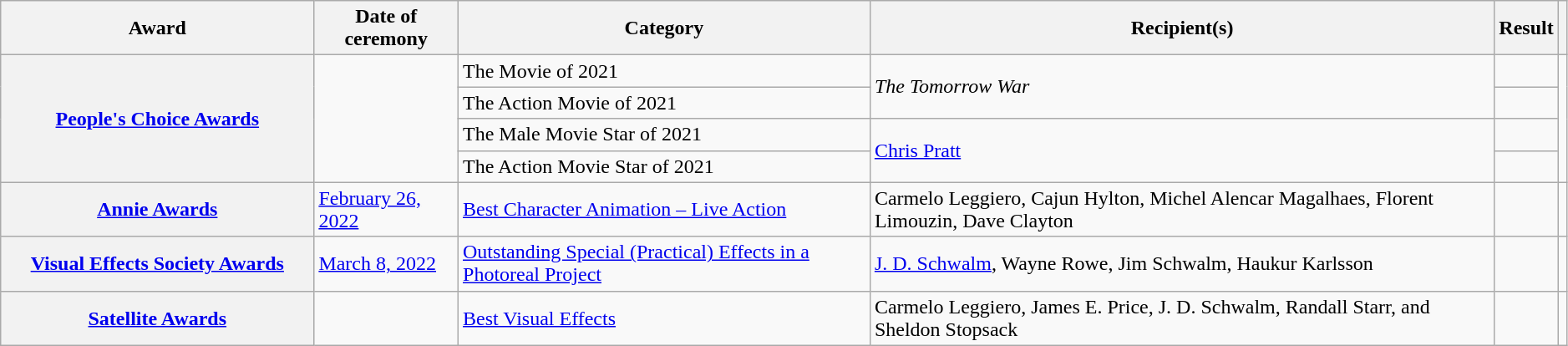<table class="wikitable sortable plainrowheaders" style="width: 99%">
<tr>
<th scope="col" style="width: 20%;">Award</th>
<th scope="col">Date of ceremony</th>
<th scope="col">Category</th>
<th scope="col">Recipient(s)</th>
<th scope="col">Result</th>
<th scope="col" class="unsortable"></th>
</tr>
<tr>
<th scope="row" style="text-align:center;" rowspan="4"><a href='#'>People's Choice Awards</a></th>
<td rowspan="4"><a href='#'></a></td>
<td>The Movie of 2021</td>
<td rowspan="2"><em>The Tomorrow War</em></td>
<td></td>
<td rowspan="4"></td>
</tr>
<tr>
<td>The Action Movie of 2021</td>
<td></td>
</tr>
<tr>
<td>The Male Movie Star of 2021</td>
<td rowspan="2"><a href='#'>Chris Pratt</a></td>
<td></td>
</tr>
<tr>
<td>The Action Movie Star of 2021</td>
<td></td>
</tr>
<tr>
<th scope="row" style="text-align: center;"><a href='#'>Annie Awards</a></th>
<td><a href='#'>February 26, 2022</a></td>
<td><a href='#'>Best Character Animation – Live Action</a></td>
<td>Carmelo Leggiero, Cajun Hylton, Michel Alencar Magalhaes, Florent Limouzin, Dave Clayton</td>
<td></td>
<td style="text-align:center;"></td>
</tr>
<tr>
<th scope="row" style="text-align: center;"><a href='#'>Visual Effects Society Awards</a></th>
<td><a href='#'>March 8, 2022</a></td>
<td><a href='#'>Outstanding Special (Practical) Effects in a Photoreal Project</a></td>
<td><a href='#'>J. D. Schwalm</a>, Wayne Rowe, Jim Schwalm, Haukur Karlsson</td>
<td></td>
<td style="text-align: center;"></td>
</tr>
<tr>
<th scope="row" style="text-align: center;"><a href='#'>Satellite Awards</a></th>
<td><a href='#'></a></td>
<td><a href='#'>Best Visual Effects</a></td>
<td>Carmelo Leggiero, James E. Price, J. D. Schwalm, Randall Starr, and Sheldon Stopsack</td>
<td></td>
<td rowspan="1" style="text-align:center;"></td>
</tr>
</table>
